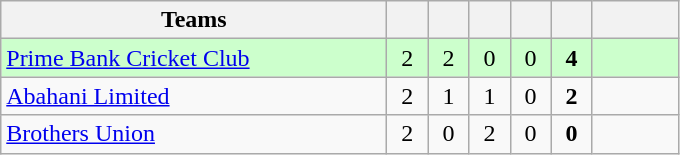<table class="wikitable" style="text-align:center">
<tr>
<th style="width:250px">Teams</th>
<th width="20"></th>
<th width="20"></th>
<th width="20"></th>
<th width="20"></th>
<th width="20"></th>
<th width="50"></th>
</tr>
<tr style="background:#cfc">
<td style="text-align:left;"><a href='#'>Prime Bank Cricket Club</a></td>
<td>2</td>
<td>2</td>
<td>0</td>
<td>0</td>
<td><strong>4</strong></td>
<td></td>
</tr>
<tr>
<td style="text-align:left;"><a href='#'>Abahani Limited</a></td>
<td>2</td>
<td>1</td>
<td>1</td>
<td>0</td>
<td><strong>2</strong></td>
<td></td>
</tr>
<tr>
<td style="text-align:left;"><a href='#'>Brothers Union</a></td>
<td>2</td>
<td>0</td>
<td>2</td>
<td>0</td>
<td><strong>0</strong></td>
<td></td>
</tr>
</table>
